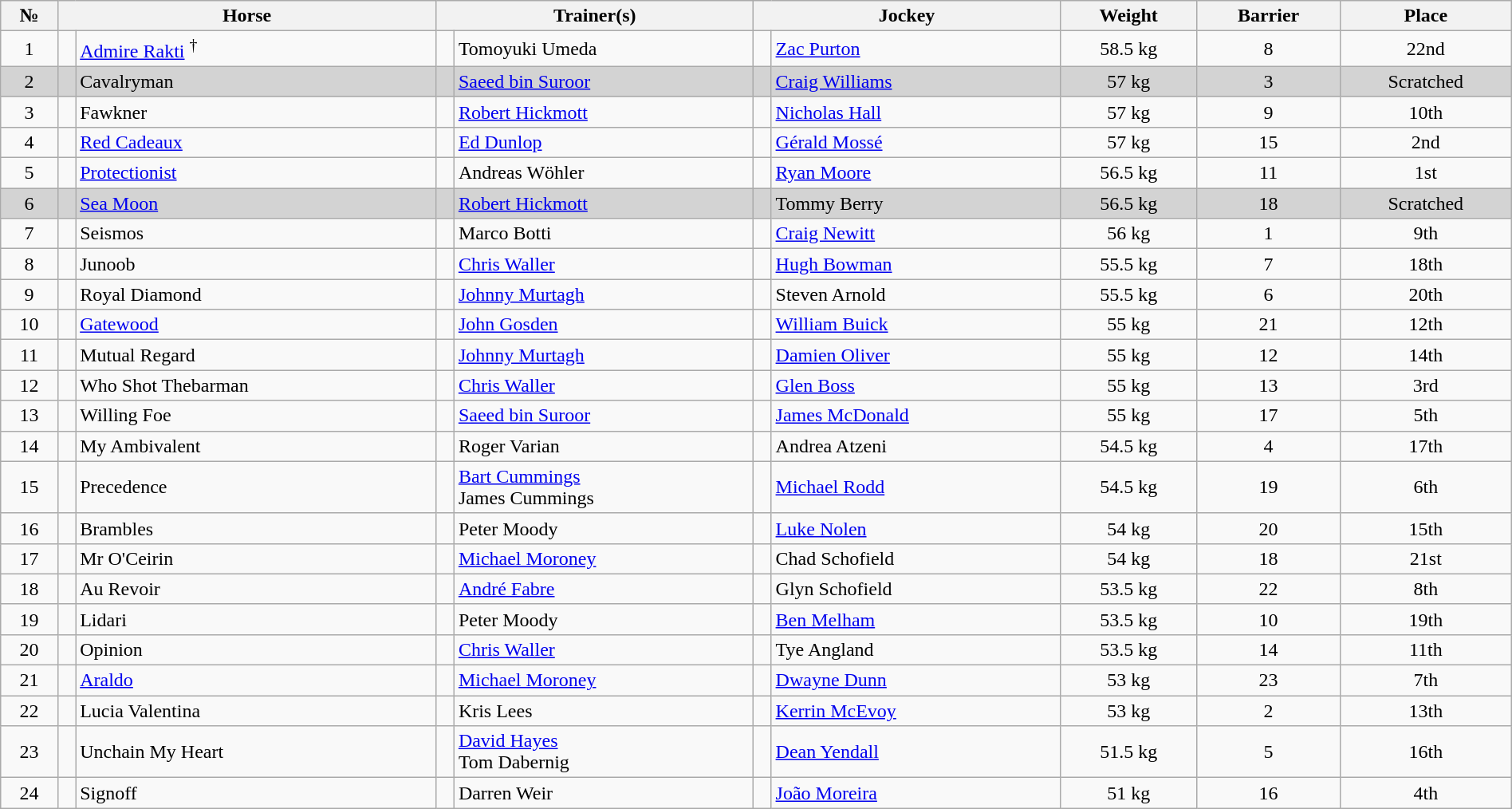<table class="wikitable sortable" width="100%">
<tr>
<th>№</th>
<th colspan=2>Horse</th>
<th colspan=2>Trainer(s)</th>
<th colspan=2>Jockey</th>
<th>Weight</th>
<th>Barrier</th>
<th data-sort-type=number>Place</th>
</tr>
<tr align=center align=center>
<td>1</td>
<td></td>
<td align=left><a href='#'>Admire Rakti</a> <sup>†</sup></td>
<td></td>
<td align=left>Tomoyuki Umeda</td>
<td></td>
<td align=left><a href='#'>Zac Purton</a></td>
<td>58.5 kg</td>
<td>8</td>
<td>22nd</td>
</tr>
<tr align=center style="background:lightgrey; color:black;" |>
<td>2</td>
<td></td>
<td align=left>Cavalryman</td>
<td></td>
<td align=left><a href='#'>Saeed bin Suroor</a></td>
<td></td>
<td align=left><a href='#'>Craig Williams</a></td>
<td>57 kg</td>
<td>3</td>
<td>Scratched</td>
</tr>
<tr align=center>
<td>3</td>
<td></td>
<td align=left>Fawkner</td>
<td></td>
<td align=left><a href='#'>Robert Hickmott</a></td>
<td></td>
<td align=left><a href='#'>Nicholas Hall</a></td>
<td>57 kg</td>
<td>9</td>
<td>10th</td>
</tr>
<tr align=center>
<td>4</td>
<td></td>
<td align=left><a href='#'>Red Cadeaux</a></td>
<td></td>
<td align=left><a href='#'>Ed Dunlop</a></td>
<td></td>
<td align=left><a href='#'>Gérald Mossé</a></td>
<td>57 kg</td>
<td>15</td>
<td>2nd</td>
</tr>
<tr align=center>
<td>5</td>
<td></td>
<td align=left><a href='#'>Protectionist</a></td>
<td></td>
<td align=left>Andreas Wöhler</td>
<td></td>
<td align=left><a href='#'>Ryan Moore</a></td>
<td>56.5 kg</td>
<td>11</td>
<td>1st</td>
</tr>
<tr align=center style="background:lightgrey; color:black;" |>
<td>6</td>
<td></td>
<td align=left><a href='#'>Sea Moon</a></td>
<td></td>
<td align=left><a href='#'>Robert Hickmott</a></td>
<td></td>
<td align=left>Tommy Berry</td>
<td>56.5 kg</td>
<td>18</td>
<td>Scratched</td>
</tr>
<tr align=center>
<td>7</td>
<td></td>
<td align=left>Seismos</td>
<td></td>
<td align=left>Marco Botti</td>
<td></td>
<td align=left><a href='#'>Craig Newitt</a></td>
<td>56 kg</td>
<td>1</td>
<td>9th</td>
</tr>
<tr align=center>
<td>8</td>
<td></td>
<td align=left>Junoob</td>
<td></td>
<td align=left><a href='#'>Chris Waller</a></td>
<td></td>
<td align=left><a href='#'>Hugh Bowman</a></td>
<td>55.5 kg</td>
<td>7</td>
<td>18th</td>
</tr>
<tr align=center>
<td>9</td>
<td></td>
<td align=left>Royal Diamond</td>
<td></td>
<td align=left><a href='#'>Johnny Murtagh</a></td>
<td></td>
<td align=left>Steven Arnold</td>
<td>55.5 kg</td>
<td>6</td>
<td>20th</td>
</tr>
<tr align=center>
<td>10</td>
<td></td>
<td align=left><a href='#'>Gatewood</a></td>
<td></td>
<td align=left><a href='#'>John Gosden</a></td>
<td></td>
<td align=left><a href='#'>William Buick</a></td>
<td>55 kg</td>
<td>21</td>
<td>12th</td>
</tr>
<tr align=center>
<td>11</td>
<td></td>
<td align=left>Mutual Regard</td>
<td></td>
<td align=left><a href='#'>Johnny Murtagh</a></td>
<td></td>
<td align=left><a href='#'>Damien Oliver</a></td>
<td>55 kg</td>
<td>12</td>
<td>14th</td>
</tr>
<tr align=center>
<td>12</td>
<td></td>
<td align=left>Who Shot Thebarman</td>
<td></td>
<td align=left><a href='#'>Chris Waller</a></td>
<td></td>
<td align=left><a href='#'>Glen Boss</a></td>
<td>55 kg</td>
<td>13</td>
<td>3rd</td>
</tr>
<tr align=center>
<td>13</td>
<td></td>
<td align=left>Willing Foe</td>
<td></td>
<td align=left><a href='#'>Saeed bin Suroor</a></td>
<td></td>
<td align=left><a href='#'>James McDonald</a></td>
<td>55 kg</td>
<td>17</td>
<td>5th</td>
</tr>
<tr align=center>
<td>14</td>
<td></td>
<td align=left>My Ambivalent</td>
<td></td>
<td align=left>Roger Varian</td>
<td></td>
<td align=left>Andrea Atzeni</td>
<td>54.5 kg</td>
<td>4</td>
<td>17th</td>
</tr>
<tr align=center>
<td>15</td>
<td></td>
<td align=left>Precedence</td>
<td><br></td>
<td align=left><a href='#'>Bart Cummings</a><br>James Cummings</td>
<td></td>
<td align=left><a href='#'>Michael Rodd</a></td>
<td>54.5 kg</td>
<td>19</td>
<td>6th</td>
</tr>
<tr align=center>
<td>16</td>
<td></td>
<td align=left>Brambles</td>
<td></td>
<td align=left>Peter Moody</td>
<td></td>
<td align=left><a href='#'>Luke Nolen</a></td>
<td>54 kg</td>
<td>20</td>
<td>15th</td>
</tr>
<tr align=center>
<td>17</td>
<td></td>
<td align=left>Mr O'Ceirin</td>
<td></td>
<td align=left><a href='#'>Michael Moroney</a></td>
<td></td>
<td align=left>Chad Schofield</td>
<td>54 kg</td>
<td>18</td>
<td>21st</td>
</tr>
<tr align=center>
<td>18</td>
<td></td>
<td align=left>Au Revoir</td>
<td></td>
<td align=left><a href='#'>André Fabre</a></td>
<td></td>
<td align=left>Glyn Schofield</td>
<td>53.5 kg</td>
<td>22</td>
<td>8th</td>
</tr>
<tr align=center>
<td>19</td>
<td></td>
<td align=left>Lidari</td>
<td></td>
<td align=left>Peter Moody</td>
<td></td>
<td align=left><a href='#'>Ben Melham</a></td>
<td>53.5 kg</td>
<td>10</td>
<td>19th</td>
</tr>
<tr align=center>
<td>20</td>
<td></td>
<td align=left>Opinion</td>
<td></td>
<td align=left><a href='#'>Chris Waller</a></td>
<td></td>
<td align=left>Tye Angland</td>
<td>53.5 kg</td>
<td>14</td>
<td>11th</td>
</tr>
<tr align=center>
<td>21</td>
<td></td>
<td align=left><a href='#'>Araldo</a></td>
<td></td>
<td align=left><a href='#'>Michael Moroney</a></td>
<td></td>
<td align=left><a href='#'>Dwayne Dunn</a></td>
<td>53 kg</td>
<td>23</td>
<td>7th</td>
</tr>
<tr align=center>
<td>22</td>
<td></td>
<td align=left>Lucia Valentina</td>
<td></td>
<td align=left>Kris Lees</td>
<td></td>
<td align=left><a href='#'>Kerrin McEvoy</a></td>
<td>53 kg</td>
<td>2</td>
<td>13th</td>
</tr>
<tr align=center>
<td>23</td>
<td></td>
<td align=left>Unchain My Heart</td>
<td><br></td>
<td align=left><a href='#'>David Hayes</a><br>Tom Dabernig</td>
<td></td>
<td align=left><a href='#'>Dean Yendall</a></td>
<td>51.5 kg</td>
<td>5</td>
<td>16th</td>
</tr>
<tr align=center>
<td>24</td>
<td></td>
<td align=left>Signoff</td>
<td></td>
<td align=left>Darren Weir</td>
<td></td>
<td align=left><a href='#'>João Moreira</a></td>
<td>51 kg</td>
<td>16</td>
<td>4th</td>
</tr>
</table>
